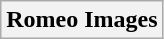<table class="wikitable unsortable">
<tr>
<th style="background:light gray; color:black">Romeo Images<br></th>
</tr>
</table>
